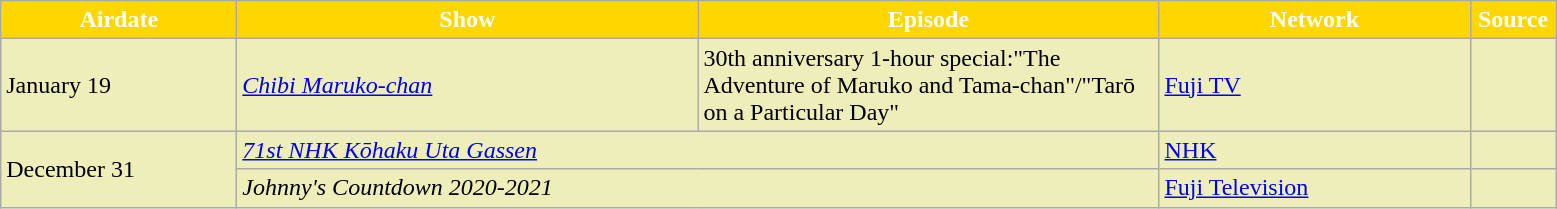<table class="wikitable" style="background:#EEB">
<tr>
<th style="background:gold; color:white;" width="150">Airdate</th>
<th style="background:gold; color:white;" width="300">Show</th>
<th style="background:gold; color:white;" width="300">Episode</th>
<th style="background:gold; color:white;" width="200">Network</th>
<th style="background:gold; color:white;" width="50">Source</th>
</tr>
<tr>
<td>January 19</td>
<td><em><a href='#'>Chibi Maruko-chan</a></em></td>
<td>30th anniversary 1-hour special:"The Adventure of Maruko and Tama-chan"/"Tarō on a Particular Day"</td>
<td><a href='#'>Fuji TV</a></td>
<td></td>
</tr>
<tr>
<td rowspan="2">December 31</td>
<td colspan="2"><em><a href='#'>71st NHK Kōhaku Uta Gassen</a></em></td>
<td><a href='#'>NHK</a></td>
<td></td>
</tr>
<tr>
<td colspan="2"><em>Johnny's Countdown 2020-2021</em></td>
<td><a href='#'>Fuji Television</a></td>
<td></td>
</tr>
</table>
